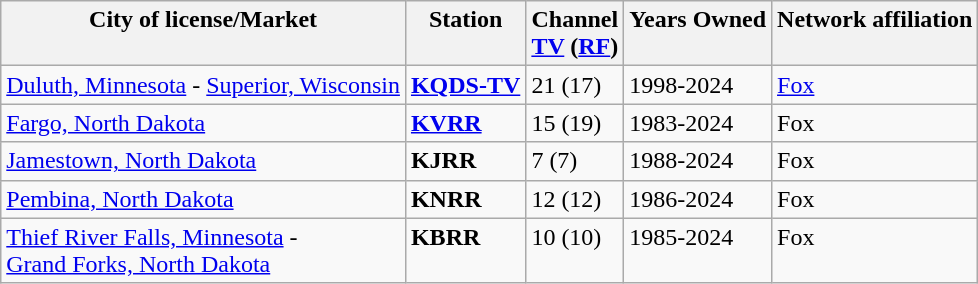<table class="wikitable">
<tr style="vertical-align: top; text-align: left;">
<th>City of license/Market</th>
<th>Station</th>
<th>Channel<br><a href='#'>TV</a> (<a href='#'>RF</a>)</th>
<th>Years Owned</th>
<th>Network affiliation</th>
</tr>
<tr style="vertical-align: top; text-align: left;">
<td><a href='#'>Duluth, Minnesota</a> - <a href='#'>Superior, Wisconsin</a></td>
<td><strong><a href='#'>KQDS-TV</a></strong></td>
<td>21 (17)</td>
<td>1998-2024</td>
<td><a href='#'>Fox</a></td>
</tr>
<tr style="vertical-align: top; text-align: left;">
<td><a href='#'>Fargo, North Dakota</a></td>
<td><strong><a href='#'>KVRR</a></strong></td>
<td>15 (19)</td>
<td>1983-2024</td>
<td>Fox</td>
</tr>
<tr style="vertical-align: top; text-align: left;">
<td><a href='#'>Jamestown, North Dakota</a></td>
<td><strong>KJRR</strong><br></td>
<td>7 (7)</td>
<td>1988-2024</td>
<td>Fox</td>
</tr>
<tr style="vertical-align: top; text-align: left;">
<td><a href='#'>Pembina, North Dakota</a></td>
<td><strong>KNRR</strong><br></td>
<td>12 (12)</td>
<td>1986-2024</td>
<td>Fox</td>
</tr>
<tr style="vertical-align: top; text-align: left;">
<td><a href='#'>Thief River Falls, Minnesota</a> -<br><a href='#'>Grand Forks, North Dakota</a></td>
<td><strong>KBRR</strong><br></td>
<td>10 (10)</td>
<td>1985-2024</td>
<td>Fox</td>
</tr>
</table>
